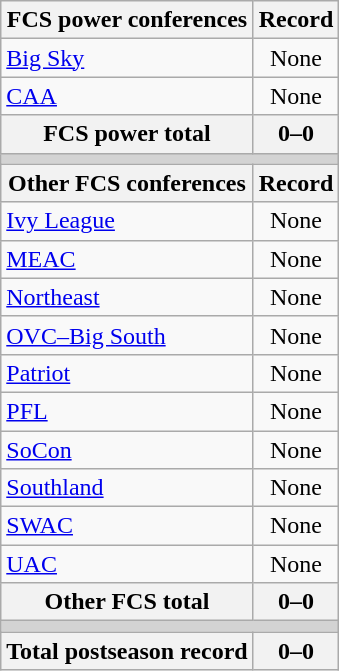<table class="wikitable">
<tr>
<th>FCS power conferences</th>
<th>Record</th>
</tr>
<tr>
<td><a href='#'>Big Sky</a></td>
<td align=center>None</td>
</tr>
<tr>
<td><a href='#'>CAA</a></td>
<td align=center>None</td>
</tr>
<tr>
<th>FCS power total</th>
<th>0–0</th>
</tr>
<tr>
<th colspan="2" style="background:lightgrey;"></th>
</tr>
<tr>
<th>Other FCS conferences</th>
<th>Record</th>
</tr>
<tr>
<td><a href='#'>Ivy League</a></td>
<td align=center>None</td>
</tr>
<tr>
<td><a href='#'>MEAC</a></td>
<td align=center>None</td>
</tr>
<tr>
<td><a href='#'>Northeast</a></td>
<td align=center>None</td>
</tr>
<tr>
<td><a href='#'>OVC–Big South</a></td>
<td align=center>None</td>
</tr>
<tr>
<td><a href='#'>Patriot</a></td>
<td align=center>None</td>
</tr>
<tr>
<td><a href='#'>PFL</a></td>
<td align=center>None</td>
</tr>
<tr>
<td><a href='#'>SoCon</a></td>
<td align=center>None</td>
</tr>
<tr>
<td><a href='#'>Southland</a></td>
<td align=center>None</td>
</tr>
<tr>
<td><a href='#'>SWAC</a></td>
<td align=center>None</td>
</tr>
<tr>
<td><a href='#'>UAC</a></td>
<td align=center>None</td>
</tr>
<tr>
<th>Other FCS total</th>
<th>0–0</th>
</tr>
<tr>
<th colspan="2" style="background:lightgrey;"></th>
</tr>
<tr>
<th>Total postseason record</th>
<th>0–0</th>
</tr>
</table>
